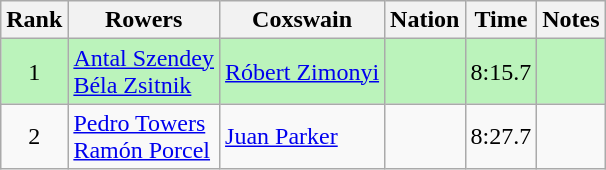<table class="wikitable sortable" style="text-align:center">
<tr>
<th>Rank</th>
<th>Rowers</th>
<th>Coxswain</th>
<th>Nation</th>
<th>Time</th>
<th>Notes</th>
</tr>
<tr bgcolor=bbf3bb>
<td>1</td>
<td align=left><a href='#'>Antal Szendey</a><br><a href='#'>Béla Zsitnik</a></td>
<td align=left><a href='#'>Róbert Zimonyi</a></td>
<td align=left></td>
<td>8:15.7</td>
<td></td>
</tr>
<tr>
<td>2</td>
<td align=left><a href='#'>Pedro Towers</a><br><a href='#'>Ramón Porcel</a></td>
<td align=left><a href='#'>Juan Parker</a></td>
<td align=left></td>
<td>8:27.7</td>
<td></td>
</tr>
</table>
